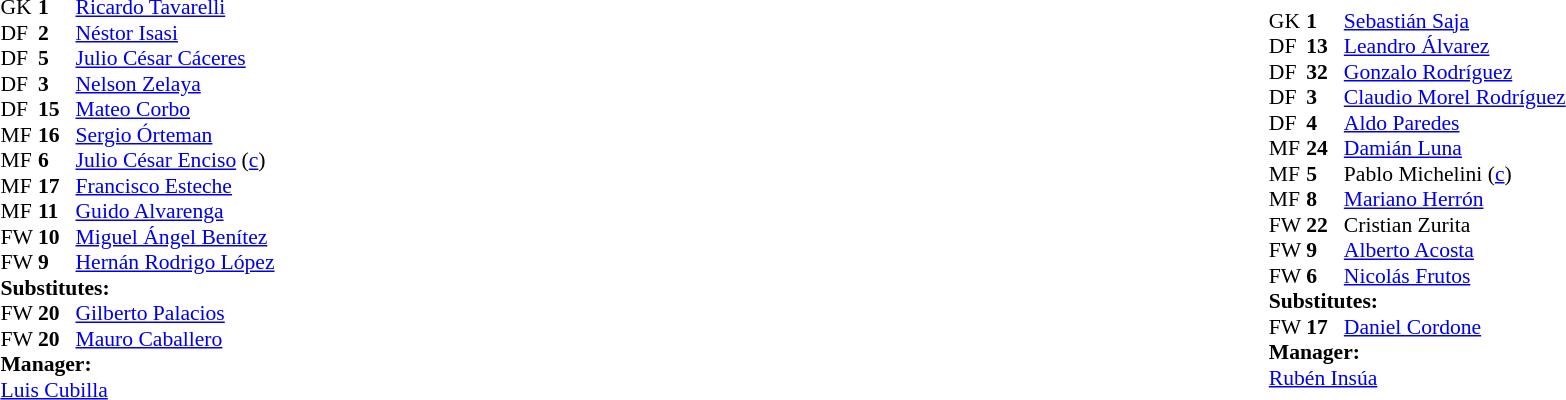<table width="100%">
<tr>
<td valign="top" width="50%"><br><table style="font-size: 90%" cellspacing="0" cellpadding="0">
<tr>
<td colspan="4"></td>
</tr>
<tr>
<th width=25></th>
<th width=25></th>
</tr>
<tr>
<td>GK</td>
<td><strong>1</strong></td>
<td> <a href='#'>Ricardo Tavarelli</a></td>
</tr>
<tr>
<td>DF</td>
<td><strong>2</strong></td>
<td> <a href='#'>Néstor Isasi</a></td>
</tr>
<tr>
<td>DF</td>
<td><strong>5</strong></td>
<td> <a href='#'>Julio César Cáceres</a></td>
</tr>
<tr>
<td>DF</td>
<td><strong>3</strong></td>
<td> <a href='#'>Nelson Zelaya</a></td>
</tr>
<tr>
<td>DF</td>
<td><strong>15</strong></td>
<td> <a href='#'>Mateo Corbo</a></td>
</tr>
<tr>
<td>MF</td>
<td><strong>16</strong></td>
<td> <a href='#'>Sergio Órteman</a></td>
</tr>
<tr>
<td>MF</td>
<td><strong>6</strong></td>
<td> <a href='#'>Julio César Enciso</a> (<a href='#'>c</a>)</td>
</tr>
<tr>
<td>MF</td>
<td><strong>17</strong></td>
<td> <a href='#'>Francisco Esteche</a></td>
</tr>
<tr>
<td>MF</td>
<td><strong>11</strong></td>
<td> <a href='#'>Guido Alvarenga</a></td>
<td></td>
<td></td>
</tr>
<tr>
<td>FW</td>
<td><strong>10</strong></td>
<td> <a href='#'>Miguel Ángel Benítez</a></td>
<td></td>
<td></td>
</tr>
<tr>
<td>FW</td>
<td><strong>9</strong></td>
<td> <a href='#'>Hernán Rodrigo López</a></td>
<td></td>
<td></td>
</tr>
<tr>
<td colspan=3><strong>Substitutes:</strong></td>
</tr>
<tr>
<td>FW</td>
<td><strong>20</strong></td>
<td> <a href='#'>Gilberto Palacios</a></td>
<td></td>
<td></td>
</tr>
<tr>
<td>FW</td>
<td><strong>20</strong></td>
<td> <a href='#'>Mauro Caballero</a></td>
<td></td>
<td></td>
</tr>
<tr>
<td colspan=3><strong>Manager:</strong></td>
</tr>
<tr>
<td colspan=4> <a href='#'>Luis Cubilla</a></td>
</tr>
</table>
</td>
<td><br><table style="font-size: 90%" cellspacing="0" cellpadding="0" align=center>
<tr>
<td colspan="4"></td>
</tr>
<tr>
<th width=25></th>
<th width=25></th>
</tr>
<tr>
<td>GK</td>
<td><strong>1</strong></td>
<td> <a href='#'>Sebastián Saja</a></td>
</tr>
<tr>
<td>DF</td>
<td><strong>13</strong></td>
<td> <a href='#'>Leandro Álvarez</a></td>
</tr>
<tr>
<td>DF</td>
<td><strong>32</strong></td>
<td> <a href='#'>Gonzalo Rodríguez</a></td>
<td></td>
<td></td>
</tr>
<tr>
<td>DF</td>
<td><strong>3</strong></td>
<td> <a href='#'>Claudio Morel Rodríguez</a></td>
</tr>
<tr>
<td>DF</td>
<td><strong>4</strong></td>
<td> <a href='#'>Aldo Paredes</a></td>
</tr>
<tr>
<td>MF</td>
<td><strong>24</strong></td>
<td> <a href='#'>Damián Luna</a></td>
</tr>
<tr>
<td>MF</td>
<td><strong>5</strong></td>
<td> Pablo Michelini (<a href='#'>c</a>)</td>
</tr>
<tr>
<td>MF</td>
<td><strong>8</strong></td>
<td> <a href='#'>Mariano Herrón</a></td>
<td></td>
<td></td>
</tr>
<tr>
<td>FW</td>
<td><strong>22</strong></td>
<td> Cristian Zurita</td>
<td></td>
<td></td>
</tr>
<tr>
<td>FW</td>
<td><strong>9</strong></td>
<td> <a href='#'>Alberto Acosta</a></td>
</tr>
<tr>
<td>FW</td>
<td><strong>6</strong></td>
<td> <a href='#'>Nicolás Frutos</a></td>
</tr>
<tr>
<td colspan=3><strong>Substitutes:</strong></td>
</tr>
<tr>
<td>FW</td>
<td><strong>17</strong></td>
<td> <a href='#'>Daniel Cordone</a></td>
<td></td>
<td></td>
</tr>
<tr>
<td colspan=3><strong>Manager:</strong></td>
</tr>
<tr>
<td colspan=4> <a href='#'>Rubén Insúa</a></td>
</tr>
</table>
</td>
</tr>
</table>
